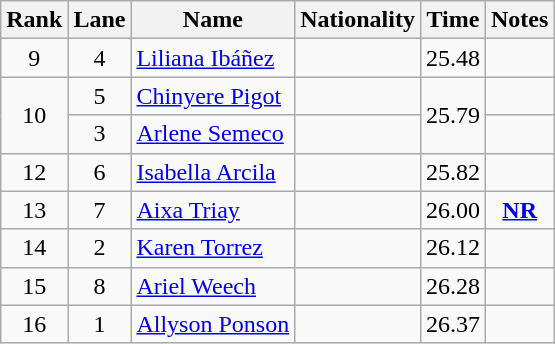<table class="wikitable sortable" style="text-align:center">
<tr>
<th>Rank</th>
<th>Lane</th>
<th>Name</th>
<th>Nationality</th>
<th>Time</th>
<th>Notes</th>
</tr>
<tr>
<td>9</td>
<td>4</td>
<td align=left><a href='#'>Liliana Ibáñez</a></td>
<td align=left></td>
<td>25.48</td>
<td></td>
</tr>
<tr>
<td rowspan=2>10</td>
<td>5</td>
<td align=left><a href='#'>Chinyere Pigot</a></td>
<td align=left></td>
<td rowspan=2>25.79</td>
<td></td>
</tr>
<tr>
<td>3</td>
<td align=left><a href='#'>Arlene Semeco</a></td>
<td align=left></td>
<td></td>
</tr>
<tr>
<td>12</td>
<td>6</td>
<td align=left><a href='#'>Isabella Arcila</a></td>
<td align=left></td>
<td>25.82</td>
<td></td>
</tr>
<tr>
<td>13</td>
<td>7</td>
<td align=left><a href='#'>Aixa Triay</a></td>
<td align=left></td>
<td>26.00</td>
<td><strong><a href='#'>NR</a></strong></td>
</tr>
<tr>
<td>14</td>
<td>2</td>
<td align=left><a href='#'>Karen Torrez</a></td>
<td align=left></td>
<td>26.12</td>
<td></td>
</tr>
<tr>
<td>15</td>
<td>8</td>
<td align=left><a href='#'>Ariel Weech</a></td>
<td align=left></td>
<td>26.28</td>
<td></td>
</tr>
<tr>
<td>16</td>
<td>1</td>
<td align=left><a href='#'>Allyson Ponson</a></td>
<td align=left></td>
<td>26.37</td>
<td></td>
</tr>
</table>
